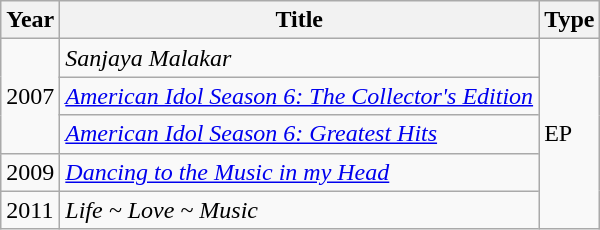<table class="wikitable">
<tr>
<th>Year</th>
<th>Title</th>
<th>Type</th>
</tr>
<tr>
<td rowspan="3">2007</td>
<td><em>Sanjaya Malakar</em></td>
<td rowspan="5">EP</td>
</tr>
<tr>
<td><em><a href='#'>American Idol Season 6: The Collector's Edition</a></em></td>
</tr>
<tr>
<td><em><a href='#'>American Idol Season 6: Greatest Hits</a></em></td>
</tr>
<tr>
<td>2009</td>
<td><em><a href='#'>Dancing to the Music in my Head</a></em></td>
</tr>
<tr>
<td>2011</td>
<td><em>Life ~ Love ~ Music</em></td>
</tr>
</table>
